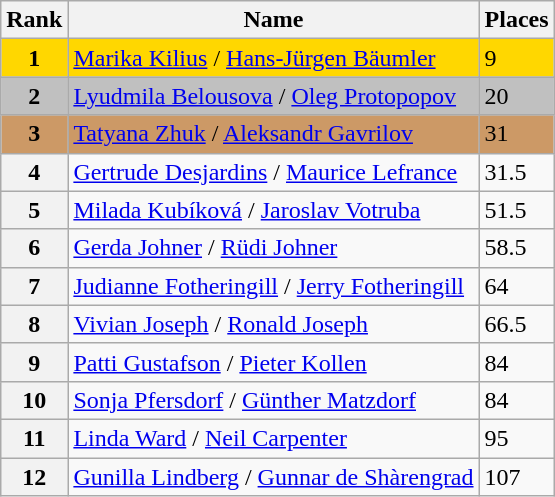<table class="wikitable">
<tr>
<th>Rank</th>
<th>Name</th>
<th>Places</th>
</tr>
<tr bgcolor=gold>
<td align=center><strong>1</strong></td>
<td> <a href='#'>Marika Kilius</a> / <a href='#'>Hans-Jürgen Bäumler</a></td>
<td>9</td>
</tr>
<tr bgcolor=silver>
<td align=center><strong>2</strong></td>
<td> <a href='#'>Lyudmila Belousova</a> / <a href='#'>Oleg Protopopov</a></td>
<td>20</td>
</tr>
<tr bgcolor=cc9966>
<td align=center><strong>3</strong></td>
<td> <a href='#'>Tatyana Zhuk</a> / <a href='#'>Aleksandr Gavrilov</a></td>
<td>31</td>
</tr>
<tr>
<th>4</th>
<td> <a href='#'>Gertrude Desjardins</a> / <a href='#'>Maurice Lefrance</a></td>
<td>31.5</td>
</tr>
<tr>
<th>5</th>
<td> <a href='#'>Milada Kubíková</a> / <a href='#'>Jaroslav Votruba</a></td>
<td>51.5</td>
</tr>
<tr>
<th>6</th>
<td> <a href='#'>Gerda Johner</a> / <a href='#'>Rüdi Johner</a></td>
<td>58.5</td>
</tr>
<tr>
<th>7</th>
<td> <a href='#'>Judianne Fotheringill</a> / <a href='#'>Jerry Fotheringill</a></td>
<td>64</td>
</tr>
<tr>
<th>8</th>
<td> <a href='#'>Vivian Joseph</a> / <a href='#'>Ronald Joseph</a></td>
<td>66.5</td>
</tr>
<tr>
<th>9</th>
<td> <a href='#'>Patti Gustafson</a> / <a href='#'>Pieter Kollen</a></td>
<td>84</td>
</tr>
<tr>
<th>10</th>
<td> <a href='#'>Sonja Pfersdorf</a> / <a href='#'>Günther Matzdorf</a></td>
<td>84</td>
</tr>
<tr>
<th>11</th>
<td> <a href='#'>Linda Ward</a> / <a href='#'>Neil Carpenter</a></td>
<td>95</td>
</tr>
<tr>
<th>12</th>
<td> <a href='#'>Gunilla Lindberg</a> / <a href='#'>Gunnar de Shàrengrad</a></td>
<td>107</td>
</tr>
</table>
